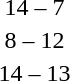<table style="text-align:center">
<tr>
<th width=200></th>
<th width=100></th>
<th width=200></th>
</tr>
<tr>
<td align=right><strong></strong></td>
<td>14 – 7</td>
<td align=left></td>
</tr>
<tr>
<td align=right></td>
<td>8 – 12</td>
<td align=left><strong></strong></td>
</tr>
<tr>
<td align=right><strong></strong></td>
<td>14 – 13</td>
<td align=left></td>
</tr>
</table>
